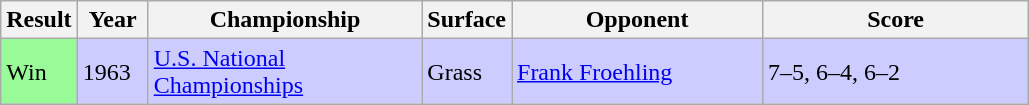<table class="sortable wikitable">
<tr>
<th style="width:40px">Result</th>
<th style="width:40px">Year</th>
<th style="width:175px">Championship</th>
<th style="width:50px">Surface</th>
<th style="width:160px">Opponent</th>
<th style="width:170px" class="unsortable">Score</th>
</tr>
<tr style="background:#ccf;">
<td style="background:#98fb98;">Win</td>
<td>1963</td>
<td><a href='#'>U.S. National Championships</a></td>
<td>Grass</td>
<td> <a href='#'>Frank Froehling</a></td>
<td>7–5, 6–4, 6–2</td>
</tr>
</table>
